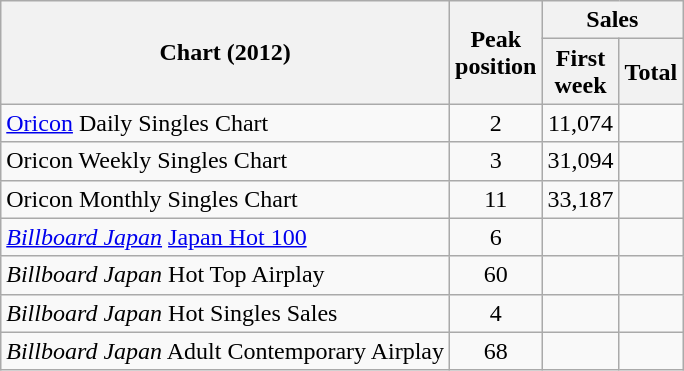<table class="wikitable sortable" border="1">
<tr>
<th rowspan="2">Chart (2012)</th>
<th rowspan="2">Peak<br>position</th>
<th colspan="2">Sales</th>
</tr>
<tr>
<th>First<br>week</th>
<th>Total</th>
</tr>
<tr>
<td><a href='#'>Oricon</a> Daily Singles Chart</td>
<td style="text-align:center;">2</td>
<td style="text-align:center;">11,074</td>
<td style="text-align:center;"></td>
</tr>
<tr>
<td>Oricon Weekly Singles Chart</td>
<td style="text-align:center;">3</td>
<td style="text-align:center;">31,094</td>
<td style="text-align:center;"></td>
</tr>
<tr>
<td>Oricon Monthly Singles Chart</td>
<td style="text-align:center;">11</td>
<td style="text-align:center;">33,187</td>
<td style="text-align:center;"></td>
</tr>
<tr>
<td><em><a href='#'>Billboard Japan</a></em> <a href='#'>Japan Hot 100</a></td>
<td style="text-align:center;">6</td>
<td style="text-align:center;"></td>
<td style="text-align:center;"></td>
</tr>
<tr>
<td><em>Billboard Japan</em> Hot Top Airplay</td>
<td style="text-align:center;">60</td>
<td style="text-align:center;"></td>
<td style="text-align:center;"></td>
</tr>
<tr>
<td><em>Billboard Japan</em> Hot Singles Sales</td>
<td style="text-align:center;">4</td>
<td style="text-align:center;"></td>
<td style="text-align:center;"></td>
</tr>
<tr>
<td><em>Billboard Japan</em> Adult Contemporary Airplay</td>
<td style="text-align:center;">68</td>
<td style="text-align:center;"></td>
<td style="text-align:center;"></td>
</tr>
</table>
